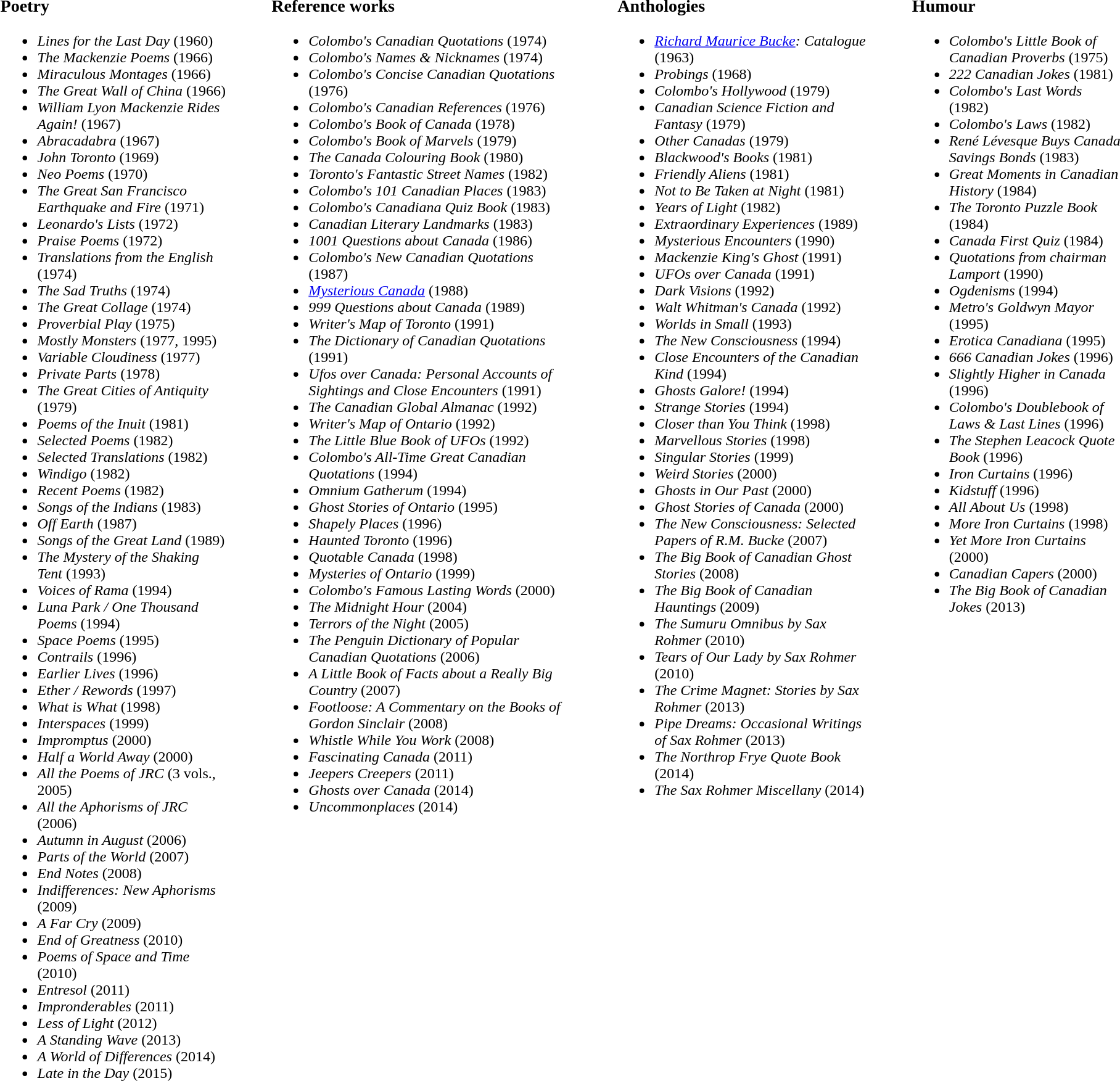<table>
<tr>
<td width="40"> </td>
<td valign="top"><br><h3>Poetry</h3><ul><li><em>Lines for the Last Day</em> (1960)</li><li><em>The Mackenzie Poems</em> (1966)</li><li><em>Miraculous Montages</em> (1966)</li><li><em>The Great Wall of China</em> (1966)</li><li><em>William Lyon Mackenzie Rides Again!</em> (1967)</li><li><em>Abracadabra</em> (1967)</li><li><em>John Toronto</em> (1969)</li><li><em>Neo Poems</em> (1970)</li><li><em>The Great San Francisco Earthquake and Fire</em> (1971)</li><li><em>Leonardo's Lists</em> (1972)</li><li><em>Praise Poems</em> (1972)</li><li><em>Translations from the English</em> (1974)</li><li><em>The Sad Truths</em> (1974)</li><li><em>The Great Collage</em> (1974)</li><li><em>Proverbial Play</em> (1975)</li><li><em>Mostly Monsters</em> (1977, 1995)</li><li><em>Variable Cloudiness</em> (1977)</li><li><em>Private Parts</em> (1978)</li><li><em>The Great Cities of Antiquity</em> (1979)</li><li><em>Poems of the Inuit</em> (1981)</li><li><em>Selected Poems</em> (1982)</li><li><em>Selected Translations</em> (1982)</li><li><em>Windigo</em> (1982)</li><li><em>Recent Poems</em> (1982)</li><li><em>Songs of the Indians</em> (1983)</li><li><em>Off Earth</em> (1987)</li><li><em>Songs of the Great Land</em> (1989)</li><li><em>The Mystery of the Shaking Tent</em> (1993)</li><li><em>Voices of Rama</em> (1994)</li><li><em>Luna Park / One Thousand Poems</em> (1994)</li><li><em>Space Poems</em> (1995)</li><li><em>Contrails</em> (1996)</li><li><em>Earlier Lives</em> (1996)</li><li><em>Ether / Rewords</em> (1997)</li><li><em>What is What</em> (1998)</li><li><em>Interspaces</em> (1999)</li><li><em>Impromptus</em> (2000)</li><li><em>Half a World Away</em> (2000)</li><li><em>All the Poems of JRC</em> (3 vols., 2005)</li><li><em>All the Aphorisms of JRC</em> (2006)</li><li><em>Autumn in August</em> (2006)</li><li><em>Parts of the World</em> (2007)</li><li><em>End Notes</em> (2008)</li><li><em>Indifferences: New Aphorisms</em> (2009)</li><li><em>A Far Cry</em> (2009)</li><li><em>End of Greatness</em> (2010)</li><li><em>Poems of Space and Time</em> (2010)</li><li><em>Entresol</em> (2011)</li><li><em>Impronderables</em> (2011)</li><li><em> Less of Light</em> (2012)</li><li><em> A Standing Wave</em> (2013)</li><li><em> A World of Differences</em> (2014)</li><li><em> Late in the Day</em> (2015)</li></ul></td>
<td width="40"> </td>
<td valign="top"><br><h3>Reference works</h3><ul><li><em>Colombo's Canadian Quotations</em> (1974)</li><li><em>Colombo's Names & Nicknames</em> (1974)</li><li><em>Colombo's Concise Canadian Quotations</em> (1976)</li><li><em>Colombo's Canadian References</em> (1976)</li><li><em>Colombo's Book of Canada</em> (1978)</li><li><em>Colombo's Book of Marvels</em> (1979)</li><li><em>The Canada Colouring Book</em> (1980)</li><li><em>Toronto's Fantastic Street Names</em> (1982)</li><li><em>Colombo's 101 Canadian Places</em> (1983)</li><li><em>Colombo's Canadiana Quiz Book</em> (1983)</li><li><em>Canadian Literary Landmarks</em> (1983)</li><li><em>1001 Questions about Canada</em> (1986)</li><li><em>Colombo's New Canadian Quotations</em> (1987)</li><li><em><a href='#'>Mysterious Canada</a></em> (1988)</li><li><em>999 Questions about Canada</em> (1989)</li><li><em>Writer's Map of Toronto</em> (1991)</li><li><em>The Dictionary of Canadian Quotations</em> (1991)</li><li><em>Ufos over Canada: Personal Accounts of Sightings and Close Encounters</em> (1991)</li><li><em>The Canadian Global Almanac</em> (1992)</li><li><em>Writer's Map of Ontario</em> (1992)</li><li><em>The Little Blue Book of UFOs</em> (1992)</li><li><em>Colombo's All-Time Great Canadian Quotations</em> (1994)</li><li><em>Omnium Gatherum</em> (1994)</li><li><em>Ghost Stories of Ontario</em> (1995)</li><li><em>Shapely Places</em> (1996)</li><li><em>Haunted Toronto</em> (1996)</li><li><em>Quotable Canada</em> (1998)</li><li><em>Mysteries of Ontario</em> (1999)</li><li><em>Colombo's Famous Lasting Words</em> (2000)</li><li><em>The Midnight Hour </em> (2004)</li><li><em>Terrors of the Night</em> (2005)</li><li><em>The Penguin Dictionary of Popular Canadian Quotations</em> (2006)</li><li><em>A Little Book of Facts about a Really Big Country</em> (2007)</li><li><em>Footloose: A Commentary on the Books of Gordon Sinclair</em> (2008)</li><li><em>Whistle While You Work</em> (2008)</li><li><em>Fascinating Canada</em> (2011)</li><li><em>Jeepers Creepers</em> (2011)</li><li><em>Ghosts over Canada</em> (2014)</li><li><em>Uncommonplaces</em> (2014)</li></ul></td>
<td width="40"> </td>
<td valign="top"><br><h3>Anthologies</h3><ul><li><em><a href='#'>Richard Maurice Bucke</a>: Catalogue</em> (1963)</li><li><em>Probings</em> (1968)</li><li><em>Colombo's Hollywood</em> (1979)</li><li><em>Canadian Science Fiction and Fantasy</em> (1979)</li><li><em>Other Canadas</em> (1979)</li><li><em>Blackwood's Books</em> (1981)</li><li><em>Friendly Aliens</em> (1981)</li><li><em>Not to Be Taken at Night</em> (1981)</li><li><em>Years of Light</em> (1982)</li><li><em>Extraordinary Experiences</em> (1989)</li><li><em>Mysterious Encounters</em> (1990)</li><li><em>Mackenzie King's Ghost</em> (1991)</li><li><em>UFOs over Canada</em> (1991)</li><li><em>Dark Visions</em> (1992)</li><li><em>Walt Whitman's Canada</em> (1992)</li><li><em>Worlds in Small</em> (1993)</li><li><em>The New Consciousness</em> (1994)</li><li><em>Close Encounters of the Canadian Kind</em> (1994)</li><li><em>Ghosts Galore!</em> (1994)</li><li><em>Strange Stories</em> (1994)</li><li><em>Closer than You Think</em> (1998)</li><li><em>Marvellous Stories</em> (1998)</li><li><em>Singular Stories</em> (1999)</li><li><em>Weird Stories</em> (2000)</li><li><em>Ghosts in Our Past</em> (2000)</li><li><em>Ghost Stories of Canada</em> (2000)</li><li><em>The New Consciousness: Selected Papers of R.M. Bucke</em> (2007)</li><li><em>The Big Book of Canadian Ghost Stories</em> (2008)</li><li><em>The Big Book of Canadian Hauntings</em> (2009)</li><li><em>The Sumuru Omnibus by Sax Rohmer</em> (2010)</li><li><em>Tears of Our Lady by Sax Rohmer</em> (2010)</li><li><em>The Crime Magnet: Stories by Sax Rohmer</em> (2013)</li><li><em>Pipe Dreams: Occasional Writings of Sax Rohmer</em> (2013)</li><li><em>The Northrop Frye Quote Book</em> (2014)</li><li><em>The Sax Rohmer Miscellany</em> (2014)</li></ul></td>
<td width="40"> </td>
<td valign="top"><br><h3>Humour</h3><ul><li><em>Colombo's Little Book of Canadian Proverbs</em> (1975)</li><li><em>222 Canadian Jokes</em> (1981)</li><li><em>Colombo's Last Words</em> (1982)</li><li><em>Colombo's Laws</em> (1982)</li><li><em>René Lévesque Buys Canada Savings Bonds</em> (1983)</li><li><em>Great Moments in Canadian History</em> (1984)</li><li><em>The Toronto Puzzle Book</em> (1984)</li><li><em>Canada First Quiz</em> (1984)</li><li><em>Quotations from chairman Lamport</em> (1990)</li><li><em>Ogdenisms</em> (1994)</li><li><em>Metro's Goldwyn Mayor</em> (1995)</li><li><em>Erotica Canadiana</em> (1995)</li><li><em>666 Canadian Jokes</em> (1996)</li><li><em>Slightly Higher in Canada</em> (1996)</li><li><em>Colombo's Doublebook of Laws & Last Lines</em> (1996)</li><li><em>The Stephen Leacock Quote Book</em> (1996)</li><li><em>Iron Curtains</em> (1996)</li><li><em>Kidstuff</em> (1996)</li><li><em>All About Us</em> (1998)</li><li><em>More Iron Curtains</em> (1998)</li><li><em>Yet More Iron Curtains</em> (2000)</li><li><em>Canadian Capers</em> (2000)</li><li><em>The Big Book of Canadian Jokes</em> (2013)</li></ul></td>
</tr>
</table>
